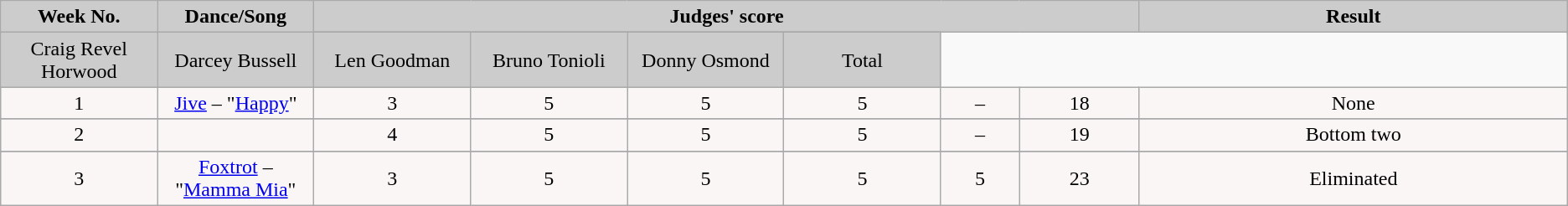<table class="wikitable">
<tr>
<td rowspan="2" bgcolor="CCCCCC" align="Center"><strong>Week No.</strong></td>
<td rowspan="2" bgcolor="CCCCCC" align="Center"><strong>Dance/Song</strong></td>
<td colspan="6" bgcolor="CCCCCC" align="Center"><strong>Judges' score</strong></td>
<td rowspan="2" bgcolor="CCCCCC" align="Center"><strong>Result</strong></td>
</tr>
<tr>
</tr>
<tr>
<td bgcolor="CCCCCC" width="10%" align="center">Craig Revel Horwood</td>
<td bgcolor="CCCCCC" width="10%" align="center">Darcey Bussell</td>
<td bgcolor="CCCCCC" width="10%" align="center">Len Goodman</td>
<td bgcolor="CCCCCC" width="10%" align="center">Bruno Tonioli</td>
<td bgcolor="CCCCCC" width="10%" align="center">Donny Osmond</td>
<td bgcolor="CCCCCC" width="10%" align="center">Total</td>
</tr>
<tr>
</tr>
<tr>
<td align="center" bgcolor="FAF6F6">1</td>
<td align="center" bgcolor="FAF6F6"><a href='#'>Jive</a> – "<a href='#'>Happy</a>"</td>
<td align="center" bgcolor="FAF6F6">3</td>
<td align="center" bgcolor="FAF6F6">5</td>
<td align="center" bgcolor="FAF6F6">5</td>
<td align="center" bgcolor="FAF6F6">5</td>
<td align="center" bgcolor="FAF6F6">–</td>
<td align="center" bgcolor="FAF6F6">18</td>
<td align="center" bgcolor="FAF6F6">None</td>
</tr>
<tr>
</tr>
<tr>
<td align="center" bgcolor="FAF6F6">2</td>
<td align="center" bgcolor="FAF6F6"></td>
<td align="center" bgcolor="FAF6F6">4</td>
<td align="center" bgcolor="FAF6F6">5</td>
<td align="center" bgcolor="FAF6F6">5</td>
<td align="center" bgcolor="FAF6F6">5</td>
<td align="center" bgcolor="FAF6F6">–</td>
<td align="center" bgcolor="FAF6F6">19</td>
<td align="center" bgcolor="FAF6F6">Bottom two</td>
</tr>
<tr>
</tr>
<tr>
<td align="center" bgcolor="FAF6F6">3</td>
<td align="center" bgcolor="FAF6F6"><a href='#'>Foxtrot</a> – "<a href='#'>Mamma Mia</a>"</td>
<td align="center" bgcolor="FAF6F6">3</td>
<td align="center" bgcolor="FAF6F6">5</td>
<td align="center" bgcolor="FAF6F6">5</td>
<td align="center" bgcolor="FAF6F6">5</td>
<td align="center" bgcolor="FAF6F6">5</td>
<td align="center" bgcolor="FAF6F6">23</td>
<td align="center" bgcolor="FAF6F6">Eliminated</td>
</tr>
</table>
